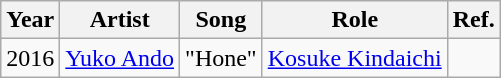<table class="wikitable">
<tr>
<th>Year</th>
<th>Artist</th>
<th>Song</th>
<th>Role</th>
<th>Ref.</th>
</tr>
<tr>
<td>2016</td>
<td><a href='#'>Yuko Ando</a></td>
<td>"Hone"</td>
<td><a href='#'>Kosuke Kindaichi</a></td>
<td></td>
</tr>
</table>
